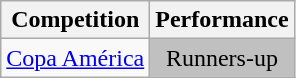<table class="wikitable">
<tr>
<th>Competition</th>
<th>Performance</th>
</tr>
<tr>
<td><a href='#'>Copa América</a></td>
<td align=center bgcolor=silver>Runners-up</td>
</tr>
</table>
